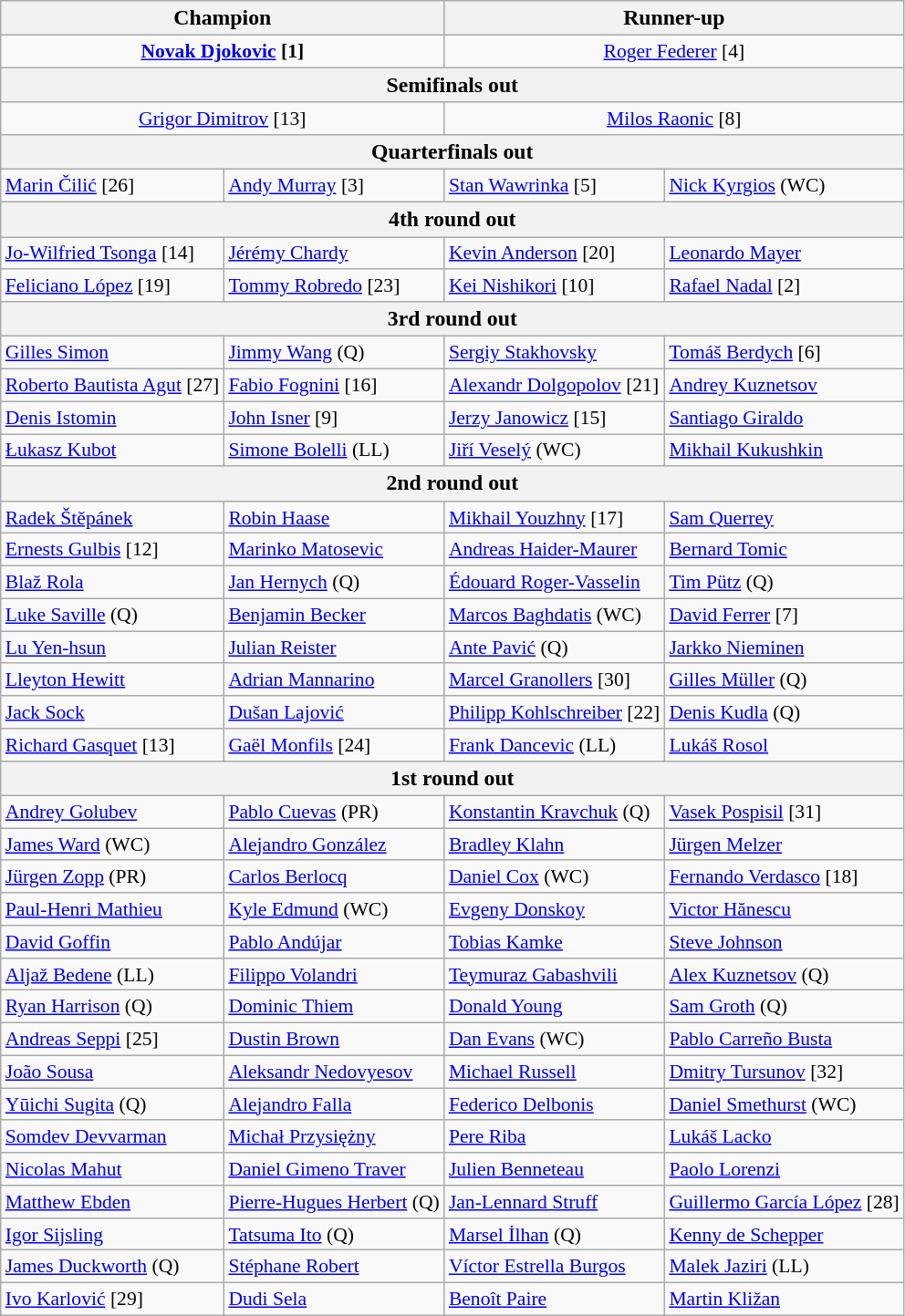<table class="wikitable collapsible collapsed" style="font-size:90%">
<tr style="font-size:110%">
<th colspan="2"><strong>Champion</strong></th>
<th colspan="2">Runner-up</th>
</tr>
<tr style="text-align:center;">
<td colspan="2"> <strong><a href='#'>Novak Djokovic</a> [1]</strong></td>
<td colspan="2"> <a href='#'>Roger Federer</a> [4]</td>
</tr>
<tr style="font-size:110%">
<th colspan="4">Semifinals out</th>
</tr>
<tr style="text-align:center;">
<td colspan="2"> <a href='#'>Grigor Dimitrov</a> [13]</td>
<td colspan="2"> <a href='#'>Milos Raonic</a> [8]</td>
</tr>
<tr style="font-size:110%">
<th colspan="4">Quarterfinals out</th>
</tr>
<tr>
<td> <a href='#'>Marin Čilić</a> [26]</td>
<td> <a href='#'>Andy Murray</a> [3]</td>
<td> <a href='#'>Stan Wawrinka</a> [5]</td>
<td> <a href='#'>Nick Kyrgios</a> (WC)</td>
</tr>
<tr style="font-size:110%">
<th colspan="4">4th round out</th>
</tr>
<tr>
<td> <a href='#'>Jo-Wilfried Tsonga</a> [14]</td>
<td> <a href='#'>Jérémy Chardy</a></td>
<td> <a href='#'>Kevin Anderson</a> [20]</td>
<td> <a href='#'>Leonardo Mayer</a></td>
</tr>
<tr>
<td> <a href='#'>Feliciano López</a> [19]</td>
<td> <a href='#'>Tommy Robredo</a> [23]</td>
<td> <a href='#'>Kei Nishikori</a> [10]</td>
<td> <a href='#'>Rafael Nadal</a> [2]</td>
</tr>
<tr style="font-size:110%">
<th colspan="4">3rd round out</th>
</tr>
<tr>
<td> <a href='#'>Gilles Simon</a></td>
<td> <a href='#'>Jimmy Wang</a> (Q)</td>
<td> <a href='#'>Sergiy Stakhovsky</a></td>
<td> <a href='#'>Tomáš Berdych</a> [6]</td>
</tr>
<tr>
<td> <a href='#'>Roberto Bautista Agut</a> [27]</td>
<td> <a href='#'>Fabio Fognini</a> [16]</td>
<td> <a href='#'>Alexandr Dolgopolov</a> [21]</td>
<td> <a href='#'>Andrey Kuznetsov</a></td>
</tr>
<tr>
<td> <a href='#'>Denis Istomin</a></td>
<td> <a href='#'>John Isner</a> [9]</td>
<td> <a href='#'>Jerzy Janowicz</a> [15]</td>
<td> <a href='#'>Santiago Giraldo</a></td>
</tr>
<tr>
<td> <a href='#'>Łukasz Kubot</a></td>
<td> <a href='#'>Simone Bolelli</a> (LL)</td>
<td> <a href='#'>Jiří Veselý</a> (WC)</td>
<td> <a href='#'>Mikhail Kukushkin</a></td>
</tr>
<tr style="font-size:110%">
<th colspan="4">2nd round out</th>
</tr>
<tr>
<td> <a href='#'>Radek Štěpánek</a></td>
<td> <a href='#'>Robin Haase</a></td>
<td> <a href='#'>Mikhail Youzhny</a> [17]</td>
<td> <a href='#'>Sam Querrey</a></td>
</tr>
<tr>
<td> <a href='#'>Ernests Gulbis</a> [12]</td>
<td> <a href='#'>Marinko Matosevic</a></td>
<td> <a href='#'>Andreas Haider-Maurer</a></td>
<td> <a href='#'>Bernard Tomic</a></td>
</tr>
<tr>
<td> <a href='#'>Blaž Rola</a></td>
<td> <a href='#'>Jan Hernych</a> (Q)</td>
<td> <a href='#'>Édouard Roger-Vasselin</a></td>
<td> <a href='#'>Tim Pütz</a> (Q)</td>
</tr>
<tr>
<td> <a href='#'>Luke Saville</a> (Q)</td>
<td> <a href='#'>Benjamin Becker</a></td>
<td> <a href='#'>Marcos Baghdatis</a> (WC)</td>
<td> <a href='#'>David Ferrer</a> [7]</td>
</tr>
<tr>
<td> <a href='#'>Lu Yen-hsun</a></td>
<td> <a href='#'>Julian Reister</a></td>
<td> <a href='#'>Ante Pavić</a> (Q)</td>
<td> <a href='#'>Jarkko Nieminen</a></td>
</tr>
<tr>
<td> <a href='#'>Lleyton Hewitt</a></td>
<td> <a href='#'>Adrian Mannarino</a></td>
<td> <a href='#'>Marcel Granollers</a> [30]</td>
<td> <a href='#'>Gilles Müller</a> (Q)</td>
</tr>
<tr>
<td> <a href='#'>Jack Sock</a></td>
<td> <a href='#'>Dušan Lajović</a></td>
<td> <a href='#'>Philipp Kohlschreiber</a> [22]</td>
<td> <a href='#'>Denis Kudla</a> (Q)</td>
</tr>
<tr>
<td> <a href='#'>Richard Gasquet</a> [13]</td>
<td> <a href='#'>Gaël Monfils</a> [24]</td>
<td> <a href='#'>Frank Dancevic</a> (LL)</td>
<td> <a href='#'>Lukáš Rosol</a></td>
</tr>
<tr style="font-size:110%">
<th colspan="4">1st round out</th>
</tr>
<tr>
<td> <a href='#'>Andrey Golubev</a></td>
<td> <a href='#'>Pablo Cuevas</a> (PR)</td>
<td> <a href='#'>Konstantin Kravchuk</a> (Q)</td>
<td> <a href='#'>Vasek Pospisil</a> [31]</td>
</tr>
<tr>
<td> <a href='#'>James Ward</a> (WC)</td>
<td> <a href='#'>Alejandro González</a></td>
<td> <a href='#'>Bradley Klahn</a></td>
<td> <a href='#'>Jürgen Melzer</a></td>
</tr>
<tr>
<td> <a href='#'>Jürgen Zopp</a> (PR)</td>
<td> <a href='#'>Carlos Berlocq</a></td>
<td> <a href='#'>Daniel Cox</a> (WC)</td>
<td> <a href='#'>Fernando Verdasco</a> [18]</td>
</tr>
<tr>
<td> <a href='#'>Paul-Henri Mathieu</a></td>
<td> <a href='#'>Kyle Edmund</a> (WC)</td>
<td> <a href='#'>Evgeny Donskoy</a></td>
<td> <a href='#'>Victor Hănescu</a></td>
</tr>
<tr>
<td> <a href='#'>David Goffin</a></td>
<td> <a href='#'>Pablo Andújar</a></td>
<td> <a href='#'>Tobias Kamke</a></td>
<td> <a href='#'>Steve Johnson</a></td>
</tr>
<tr>
<td> <a href='#'>Aljaž Bedene</a> (LL)</td>
<td> <a href='#'>Filippo Volandri</a></td>
<td> <a href='#'>Teymuraz Gabashvili</a></td>
<td> <a href='#'>Alex Kuznetsov</a> (Q)</td>
</tr>
<tr>
<td> <a href='#'>Ryan Harrison</a> (Q)</td>
<td> <a href='#'>Dominic Thiem</a></td>
<td> <a href='#'>Donald Young</a></td>
<td> <a href='#'>Sam Groth</a> (Q)</td>
</tr>
<tr>
<td> <a href='#'>Andreas Seppi</a> [25]</td>
<td> <a href='#'>Dustin Brown</a></td>
<td> <a href='#'>Dan Evans</a> (WC)</td>
<td> <a href='#'>Pablo Carreño Busta</a></td>
</tr>
<tr>
<td> <a href='#'>João Sousa</a></td>
<td> <a href='#'>Aleksandr Nedovyesov</a></td>
<td> <a href='#'>Michael Russell</a></td>
<td> <a href='#'>Dmitry Tursunov</a> [32]</td>
</tr>
<tr>
<td> <a href='#'>Yūichi Sugita</a> (Q)</td>
<td> <a href='#'>Alejandro Falla</a></td>
<td> <a href='#'>Federico Delbonis</a></td>
<td> <a href='#'>Daniel Smethurst</a> (WC)</td>
</tr>
<tr>
<td> <a href='#'>Somdev Devvarman</a></td>
<td> <a href='#'>Michał Przysiężny</a></td>
<td> <a href='#'>Pere Riba</a></td>
<td> <a href='#'>Lukáš Lacko</a></td>
</tr>
<tr>
<td> <a href='#'>Nicolas Mahut</a></td>
<td> <a href='#'>Daniel Gimeno Traver</a></td>
<td> <a href='#'>Julien Benneteau</a></td>
<td> <a href='#'>Paolo Lorenzi</a></td>
</tr>
<tr>
<td> <a href='#'>Matthew Ebden</a></td>
<td> <a href='#'>Pierre-Hugues Herbert</a> (Q)</td>
<td> <a href='#'>Jan-Lennard Struff</a></td>
<td> <a href='#'>Guillermo García López</a> [28]</td>
</tr>
<tr>
<td> <a href='#'>Igor Sijsling</a></td>
<td> <a href='#'>Tatsuma Ito</a> (Q)</td>
<td> <a href='#'>Marsel İlhan</a> (Q)</td>
<td> <a href='#'>Kenny de Schepper</a></td>
</tr>
<tr>
<td> <a href='#'>James Duckworth</a> (Q)</td>
<td> <a href='#'>Stéphane Robert</a></td>
<td> <a href='#'>Víctor Estrella Burgos</a></td>
<td> <a href='#'>Malek Jaziri</a> (LL)</td>
</tr>
<tr>
<td> <a href='#'>Ivo Karlović</a> [29]</td>
<td> <a href='#'>Dudi Sela</a></td>
<td> <a href='#'>Benoît Paire</a></td>
<td> <a href='#'>Martin Kližan</a></td>
</tr>
</table>
